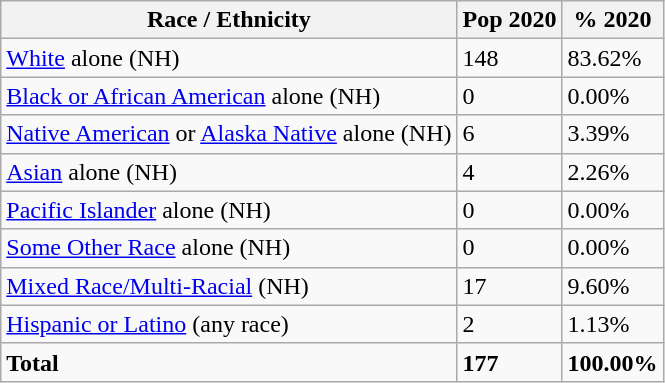<table class="wikitable">
<tr>
<th>Race / Ethnicity</th>
<th>Pop 2020</th>
<th>% 2020</th>
</tr>
<tr>
<td><a href='#'>White</a> alone (NH)</td>
<td>148</td>
<td>83.62%</td>
</tr>
<tr>
<td><a href='#'>Black or African American</a> alone (NH)</td>
<td>0</td>
<td>0.00%</td>
</tr>
<tr>
<td><a href='#'>Native American</a> or <a href='#'>Alaska Native</a> alone (NH)</td>
<td>6</td>
<td>3.39%</td>
</tr>
<tr>
<td><a href='#'>Asian</a> alone (NH)</td>
<td>4</td>
<td>2.26%</td>
</tr>
<tr>
<td><a href='#'>Pacific Islander</a> alone (NH)</td>
<td>0</td>
<td>0.00%</td>
</tr>
<tr>
<td><a href='#'>Some Other Race</a> alone (NH)</td>
<td>0</td>
<td>0.00%</td>
</tr>
<tr>
<td><a href='#'>Mixed Race/Multi-Racial</a> (NH)</td>
<td>17</td>
<td>9.60%</td>
</tr>
<tr>
<td><a href='#'>Hispanic or Latino</a> (any race)</td>
<td>2</td>
<td>1.13%</td>
</tr>
<tr>
<td><strong>Total</strong></td>
<td><strong>177</strong></td>
<td><strong>100.00%</strong></td>
</tr>
</table>
